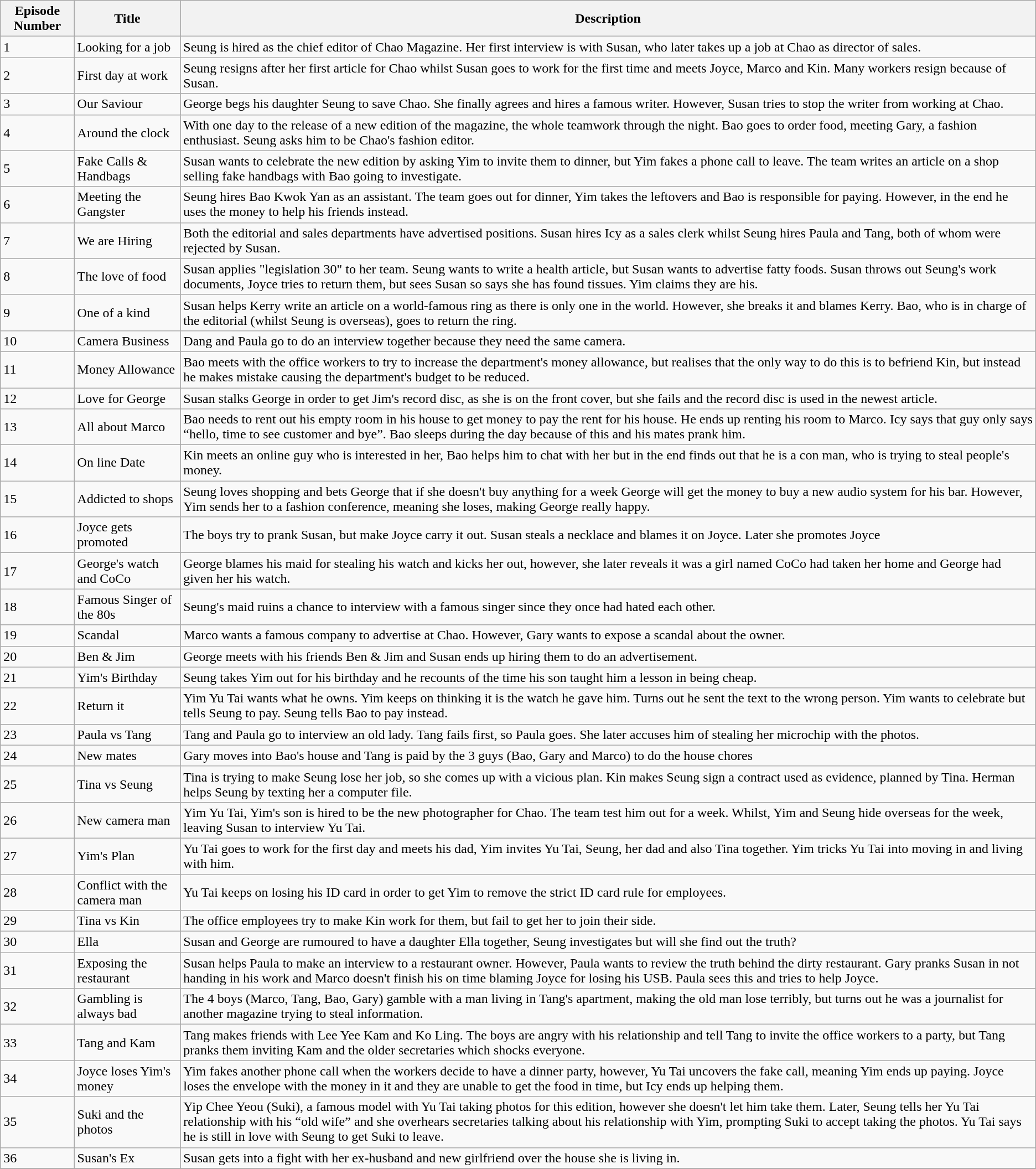<table class="wikitable">
<tr>
<th>Episode Number</th>
<th>Title</th>
<th>Description</th>
</tr>
<tr>
<td>1</td>
<td>Looking for a job</td>
<td>Seung is hired as the chief editor of Chao Magazine. Her first interview is with Susan, who later takes up a job at Chao as director of sales.</td>
</tr>
<tr>
<td>2</td>
<td>First day at work</td>
<td>Seung resigns after her first article for Chao whilst Susan goes to work for the first time and meets Joyce, Marco and Kin. Many workers resign because of Susan.</td>
</tr>
<tr>
<td>3</td>
<td>Our Saviour</td>
<td>George begs his daughter Seung to save Chao. She finally agrees and hires a famous writer. However, Susan tries to stop the writer from working at Chao.</td>
</tr>
<tr>
<td>4</td>
<td>Around the clock</td>
<td>With one day to the release of a new edition of the magazine, the whole teamwork through the night. Bao goes to order food, meeting Gary, a fashion enthusiast. Seung asks him to be Chao's fashion editor.</td>
</tr>
<tr>
<td>5</td>
<td>Fake Calls & Handbags</td>
<td>Susan wants to celebrate the new edition by asking Yim to invite them to dinner, but Yim fakes a phone call to leave. The team writes an article on a shop selling fake handbags with Bao going to investigate.</td>
</tr>
<tr>
<td>6</td>
<td>Meeting the Gangster</td>
<td>Seung hires Bao Kwok Yan as an assistant. The team goes out for dinner, Yim takes the leftovers and Bao is responsible for paying. However, in the end he uses the money to help his friends instead.</td>
</tr>
<tr>
<td>7</td>
<td>We are Hiring</td>
<td>Both the editorial and sales departments have advertised positions. Susan hires Icy as a sales clerk whilst Seung hires Paula and Tang, both of whom were rejected by Susan.</td>
</tr>
<tr>
<td>8</td>
<td>The love of food</td>
<td>Susan applies "legislation 30" to her team. Seung wants to write a health article, but Susan wants to advertise fatty foods. Susan throws out Seung's work documents, Joyce tries to return them, but sees Susan so says she has found tissues. Yim claims they are his.</td>
</tr>
<tr>
<td>9</td>
<td>One of a kind</td>
<td>Susan helps Kerry write an article on a world-famous ring as there is only one in the world. However, she breaks it and blames Kerry. Bao, who is in charge of the editorial (whilst Seung is overseas), goes to return the ring.</td>
</tr>
<tr>
<td>10</td>
<td>Camera Business</td>
<td>Dang and Paula go to do an interview together because they need the same camera.</td>
</tr>
<tr>
<td>11</td>
<td>Money Allowance</td>
<td>Bao meets with the office workers to try to increase the department's money allowance, but realises that the only way to do this is to befriend Kin, but instead he makes mistake causing the department's budget to be reduced.</td>
</tr>
<tr>
<td>12</td>
<td>Love for George</td>
<td>Susan stalks George in order to get Jim's record disc, as she is on the front cover, but she fails and the record disc is used in the newest article.</td>
</tr>
<tr>
<td>13</td>
<td>All about Marco</td>
<td>Bao needs to rent out his empty room in his house to get money to pay the rent for his house. He ends up renting his room to Marco. Icy says that guy only says “hello, time to see customer and bye”. Bao sleeps during the day because of this and his mates prank him.</td>
</tr>
<tr>
<td>14</td>
<td>On line Date</td>
<td>Kin meets an online guy who is interested in her, Bao helps him to chat with her but in the end finds out that he is a con man, who is trying to steal people's money.</td>
</tr>
<tr>
<td>15</td>
<td>Addicted to shops</td>
<td>Seung loves shopping and bets George that if she doesn't buy anything for a week George will get the money to buy a new audio system for his bar. However, Yim sends her to a fashion conference, meaning she loses, making George really happy.</td>
</tr>
<tr>
<td>16</td>
<td>Joyce gets promoted</td>
<td>The boys try to prank Susan, but make Joyce carry it out. Susan steals a necklace and blames it on Joyce. Later she promotes Joyce</td>
</tr>
<tr>
<td>17</td>
<td>George's watch and CoCo</td>
<td>George blames his maid for stealing his watch and kicks her out, however, she later reveals it was a girl named CoCo had taken her home and George had given her his watch.</td>
</tr>
<tr>
<td>18</td>
<td>Famous Singer of the 80s</td>
<td>Seung's maid ruins a chance to interview with a famous singer since they once had hated each other.</td>
</tr>
<tr>
<td>19</td>
<td>Scandal</td>
<td>Marco wants a famous company to advertise at Chao. However, Gary wants to expose a scandal about the owner.</td>
</tr>
<tr>
<td>20</td>
<td>Ben & Jim</td>
<td>George meets with his friends Ben & Jim and Susan ends up hiring them to do an advertisement.</td>
</tr>
<tr>
<td>21</td>
<td>Yim's Birthday</td>
<td>Seung takes Yim out for his birthday and he recounts of the time his son taught him a lesson in being cheap.</td>
</tr>
<tr  >
<td>22</td>
<td>Return it</td>
<td>Yim Yu Tai wants what he owns. Yim keeps on thinking it is the watch he gave him.  Turns out he sent the text to the wrong person. Yim wants to celebrate but tells Seung to pay. Seung tells Bao to pay instead.</td>
</tr>
<tr>
<td>23</td>
<td>Paula vs Tang</td>
<td>Tang and Paula go to interview an old lady. Tang fails first, so Paula goes. She later accuses him of stealing her microchip with the photos.</td>
</tr>
<tr>
<td>24</td>
<td>New mates</td>
<td>Gary moves into Bao's house and Tang is paid by the 3 guys (Bao, Gary and Marco) to do the house chores</td>
</tr>
<tr>
<td>25</td>
<td>Tina vs Seung</td>
<td>Tina is trying to make Seung lose her job, so she comes up with a vicious plan. Kin makes Seung sign a contract used as evidence, planned by Tina. Herman helps Seung by texting her a computer file.</td>
</tr>
<tr>
<td>26</td>
<td>New camera man</td>
<td>Yim Yu Tai, Yim's son is hired to be the new photographer for Chao. The team test him out for a week. Whilst, Yim and Seung hide overseas for the week, leaving Susan to interview Yu Tai.</td>
</tr>
<tr>
<td>27</td>
<td>Yim's Plan</td>
<td>Yu Tai goes to work for the first day and meets his dad, Yim invites Yu Tai, Seung, her dad and also Tina together. Yim tricks Yu Tai into moving in and living with him.</td>
</tr>
<tr>
<td>28</td>
<td>Conflict with the camera man</td>
<td>Yu Tai keeps on losing his ID card in order to get Yim to remove the strict ID card rule for employees.</td>
</tr>
<tr>
<td>29</td>
<td>Tina vs Kin</td>
<td>The office employees try to make Kin work for them, but fail to get her to join their side.</td>
</tr>
<tr>
<td>30</td>
<td>Ella</td>
<td>Susan and George are rumoured to have a daughter Ella together, Seung investigates but will she find out the truth?</td>
</tr>
<tr>
<td>31</td>
<td>Exposing the restaurant</td>
<td>Susan helps Paula to make an interview to a restaurant owner. However, Paula wants to review the truth behind the dirty restaurant. Gary pranks Susan in not handing in his work and Marco doesn't finish his on time blaming Joyce for losing his USB. Paula sees this and tries to help Joyce.</td>
</tr>
<tr>
<td>32</td>
<td>Gambling is always bad</td>
<td>The 4 boys (Marco, Tang, Bao, Gary) gamble with a man living in Tang's apartment, making the old man lose terribly, but turns out he was a journalist for another magazine trying to steal information.</td>
</tr>
<tr>
<td>33</td>
<td>Tang and Kam</td>
<td>Tang makes friends with Lee Yee Kam and Ko Ling. The boys are angry with his relationship and tell Tang to invite the office workers to a party, but Tang pranks them inviting Kam and the older secretaries which shocks everyone.</td>
</tr>
<tr>
<td>34</td>
<td>Joyce loses Yim's money</td>
<td>Yim fakes another phone call when the workers decide to have a dinner party, however, Yu Tai uncovers the fake call, meaning Yim ends up paying. Joyce loses the envelope with the money in it and they are unable to get the food in time, but Icy ends up helping them.</td>
</tr>
<tr>
<td>35</td>
<td>Suki and the photos</td>
<td>Yip Chee Yeou (Suki), a famous model with Yu Tai taking photos for this edition, however she doesn't let him take them. Later, Seung tells her Yu Tai relationship with his “old wife” and she overhears secretaries talking about his relationship with Yim, prompting Suki to accept taking the photos. Yu Tai says he is still in love with Seung to get Suki to leave.</td>
</tr>
<tr>
<td>36</td>
<td>Susan's Ex</td>
<td>Susan gets into a fight with her ex-husband and new girlfriend over the house she is living in.</td>
</tr>
<tr>
</tr>
</table>
